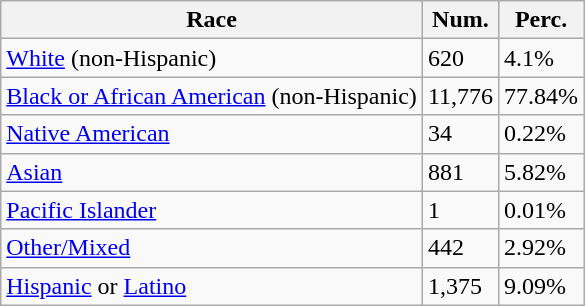<table class="wikitable">
<tr>
<th>Race</th>
<th>Num.</th>
<th>Perc.</th>
</tr>
<tr>
<td><a href='#'>White</a> (non-Hispanic)</td>
<td>620</td>
<td>4.1%</td>
</tr>
<tr>
<td><a href='#'>Black or African American</a> (non-Hispanic)</td>
<td>11,776</td>
<td>77.84%</td>
</tr>
<tr>
<td><a href='#'>Native American</a></td>
<td>34</td>
<td>0.22%</td>
</tr>
<tr>
<td><a href='#'>Asian</a></td>
<td>881</td>
<td>5.82%</td>
</tr>
<tr>
<td><a href='#'>Pacific Islander</a></td>
<td>1</td>
<td>0.01%</td>
</tr>
<tr>
<td><a href='#'>Other/Mixed</a></td>
<td>442</td>
<td>2.92%</td>
</tr>
<tr>
<td><a href='#'>Hispanic</a> or <a href='#'>Latino</a></td>
<td>1,375</td>
<td>9.09%</td>
</tr>
</table>
